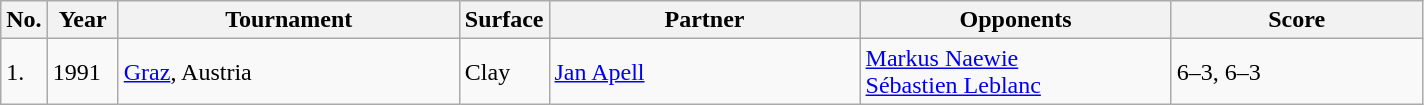<table class="sortable wikitable">
<tr>
<th style="width:20px" class="unsortable">No.</th>
<th style="width:40px">Year</th>
<th style="width:220px">Tournament</th>
<th style="width:50px">Surface</th>
<th style="width:200px">Partner</th>
<th style="width:200px">Opponents</th>
<th style="width:160px" class="unsortable">Score</th>
</tr>
<tr>
<td>1.</td>
<td>1991</td>
<td><a href='#'>Graz</a>, Austria</td>
<td>Clay</td>
<td> <a href='#'>Jan Apell</a></td>
<td> <a href='#'>Markus Naewie</a><br> <a href='#'>Sébastien Leblanc</a></td>
<td>6–3, 6–3</td>
</tr>
</table>
